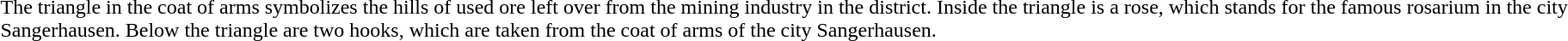<table>
<tr valign=top>
<td></td>
<td>The triangle in the coat of arms symbolizes the hills of used ore left over from the mining industry in the district. Inside the triangle is a rose, which stands for the famous rosarium in the city Sangerhausen. Below the triangle are two hooks, which are taken from the coat of arms of the city Sangerhausen.</td>
</tr>
</table>
